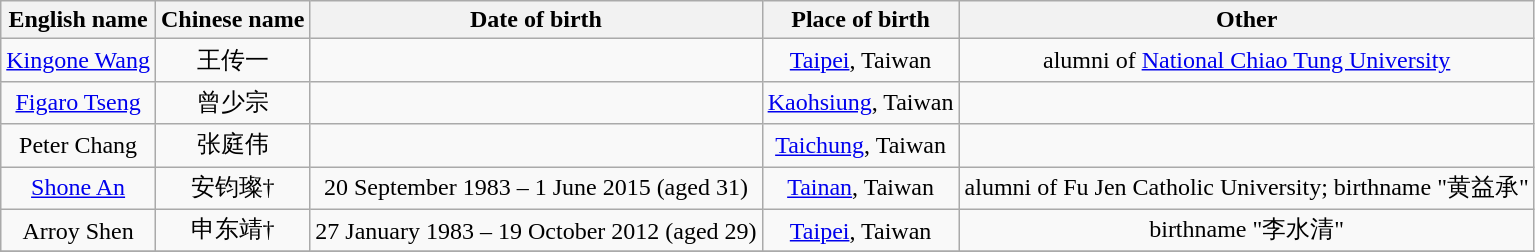<table class="wikitable sortable">
<tr>
<th colspan=1 align="center">English name</th>
<th colspan=1 align="center">Chinese name</th>
<th colspan=1 align="center">Date of birth</th>
<th rowspan=1 align="center">Place of birth</th>
<th colspan=1>Other</th>
</tr>
<tr>
<td align="center"><a href='#'>Kingone Wang</a></td>
<td align="center">王传一</td>
<td align="center"></td>
<td align="center"><a href='#'>Taipei</a>, Taiwan</td>
<td align="center">alumni of <a href='#'>National Chiao Tung University</a></td>
</tr>
<tr>
<td align="center"><a href='#'>Figaro Tseng</a></td>
<td align="center">曾少宗</td>
<td align="center"></td>
<td align="center"><a href='#'>Kaohsiung</a>, Taiwan</td>
<td align="center"></td>
</tr>
<tr>
<td align="center">Peter Chang</td>
<td align="center">张庭伟</td>
<td align="center"></td>
<td align="center"><a href='#'>Taichung</a>, Taiwan</td>
<td align="center"></td>
</tr>
<tr>
<td align="center"><a href='#'>Shone An</a></td>
<td align="center">安钧璨†</td>
<td align="center">20 September 1983 – 1 June 2015 (aged 31)</td>
<td align="center"><a href='#'>Tainan</a>, Taiwan</td>
<td align="center">alumni of Fu Jen Catholic University; birthname "黄益承"</td>
</tr>
<tr>
<td align="center">Arroy Shen</td>
<td align="center">申东靖†</td>
<td align="center">27 January 1983 – 19 October 2012 (aged 29)</td>
<td align="center"><a href='#'>Taipei</a>, Taiwan</td>
<td align="center">birthname "李水清"</td>
</tr>
<tr>
</tr>
</table>
